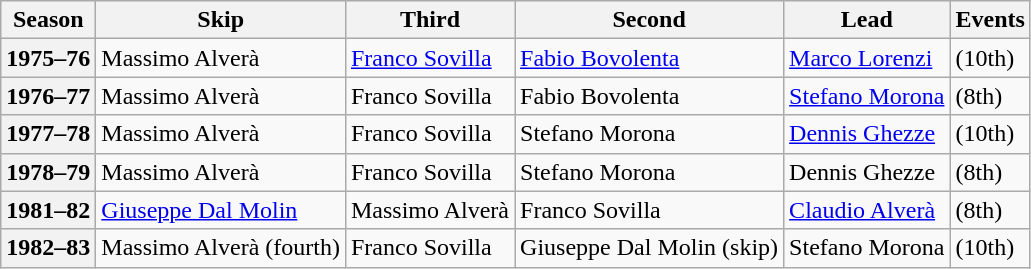<table class="wikitable">
<tr>
<th scope="col">Season</th>
<th scope="col">Skip</th>
<th scope="col">Third</th>
<th scope="col">Second</th>
<th scope="col">Lead</th>
<th scope="col">Events</th>
</tr>
<tr>
<th scope="row">1975–76</th>
<td>Massimo Alverà</td>
<td><a href='#'>Franco Sovilla</a></td>
<td><a href='#'>Fabio Bovolenta</a></td>
<td><a href='#'>Marco Lorenzi</a></td>
<td> (10th)</td>
</tr>
<tr>
<th scope="row">1976–77</th>
<td>Massimo Alverà</td>
<td>Franco Sovilla</td>
<td>Fabio Bovolenta</td>
<td><a href='#'>Stefano Morona</a></td>
<td> (8th)</td>
</tr>
<tr>
<th scope="row">1977–78</th>
<td>Massimo Alverà</td>
<td>Franco Sovilla</td>
<td>Stefano Morona</td>
<td><a href='#'>Dennis Ghezze</a></td>
<td> (10th)</td>
</tr>
<tr>
<th scope="row">1978–79</th>
<td>Massimo Alverà</td>
<td>Franco Sovilla</td>
<td>Stefano Morona</td>
<td>Dennis Ghezze</td>
<td> (8th)</td>
</tr>
<tr>
<th scope="row">1981–82</th>
<td><a href='#'>Giuseppe Dal Molin</a></td>
<td>Massimo Alverà</td>
<td>Franco Sovilla</td>
<td><a href='#'>Claudio Alverà</a></td>
<td> (8th)</td>
</tr>
<tr>
<th scope="row">1982–83</th>
<td>Massimo Alverà (fourth)</td>
<td>Franco Sovilla</td>
<td>Giuseppe Dal Molin (skip)</td>
<td>Stefano Morona</td>
<td> (10th)</td>
</tr>
</table>
